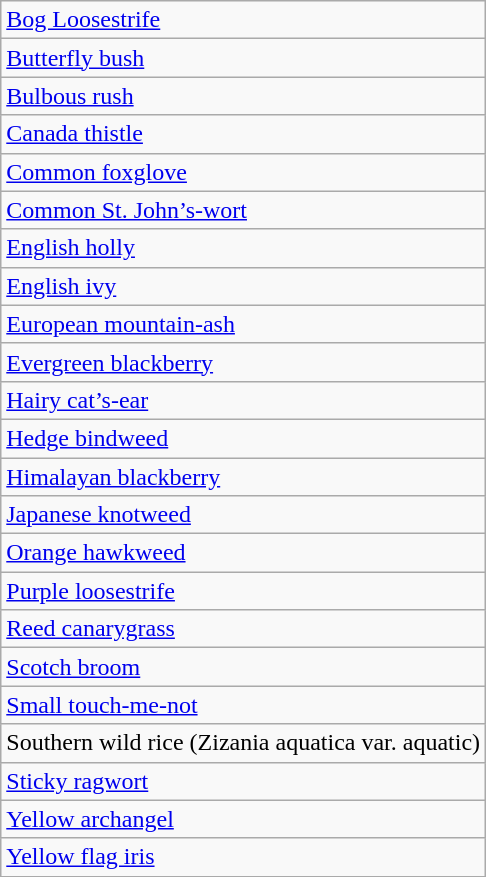<table class="wikitable mw-collapsible">
<tr>
<td><a href='#'>Bog Loosestrife</a></td>
</tr>
<tr>
<td><a href='#'>Butterfly bush</a></td>
</tr>
<tr>
<td><a href='#'>Bulbous rush</a></td>
</tr>
<tr>
<td><a href='#'>Canada thistle</a></td>
</tr>
<tr>
<td><a href='#'>Common foxglove</a></td>
</tr>
<tr>
<td><a href='#'>Common St. John’s-wort</a></td>
</tr>
<tr>
<td><a href='#'>English holly</a></td>
</tr>
<tr>
<td><a href='#'>English ivy</a></td>
</tr>
<tr>
<td><a href='#'>European mountain-ash</a></td>
</tr>
<tr>
<td><a href='#'>Evergreen blackberry</a></td>
</tr>
<tr>
<td><a href='#'>Hairy cat’s-ear</a></td>
</tr>
<tr>
<td><a href='#'>Hedge bindweed</a></td>
</tr>
<tr>
<td><a href='#'>Himalayan blackberry</a></td>
</tr>
<tr>
<td><a href='#'>Japanese knotweed</a></td>
</tr>
<tr>
<td><a href='#'>Orange hawkweed</a></td>
</tr>
<tr>
<td><a href='#'>Purple loosestrife</a></td>
</tr>
<tr>
<td><a href='#'>Reed canarygrass</a></td>
</tr>
<tr>
<td><a href='#'>Scotch broom</a></td>
</tr>
<tr>
<td><a href='#'>Small touch-me-not</a></td>
</tr>
<tr>
<td>Southern wild rice (Zizania aquatica var. aquatic)</td>
</tr>
<tr>
<td><a href='#'>Sticky ragwort</a></td>
</tr>
<tr>
<td><a href='#'>Yellow archangel</a></td>
</tr>
<tr>
<td><a href='#'>Yellow flag iris</a></td>
</tr>
</table>
